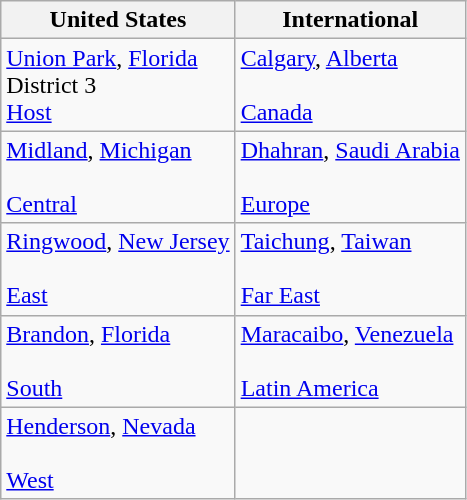<table class="wikitable">
<tr>
<th>United States</th>
<th>International</th>
</tr>
<tr>
<td> <a href='#'>Union Park</a>, <a href='#'>Florida</a><br>District 3<br><a href='#'>Host</a></td>
<td> <a href='#'>Calgary</a>, <a href='#'>Alberta</a><br><br><a href='#'>Canada</a></td>
</tr>
<tr>
<td> <a href='#'>Midland</a>, <a href='#'>Michigan</a><br> <br><a href='#'>Central</a></td>
<td> <a href='#'>Dhahran</a>, <a href='#'>Saudi Arabia</a><br> <br><a href='#'>Europe</a></td>
</tr>
<tr>
<td> <a href='#'>Ringwood</a>, <a href='#'>New Jersey</a><br><br><a href='#'>East</a></td>
<td> <a href='#'>Taichung</a>, <a href='#'>Taiwan</a><br><br><a href='#'>Far East</a></td>
</tr>
<tr>
<td> <a href='#'>Brandon</a>, <a href='#'>Florida</a><br><br><a href='#'>South</a></td>
<td> <a href='#'>Maracaibo</a>, <a href='#'>Venezuela</a><br> <br><a href='#'>Latin America</a></td>
</tr>
<tr>
<td> <a href='#'>Henderson</a>, <a href='#'>Nevada</a><br><br><a href='#'>West</a></td>
<td></td>
</tr>
</table>
